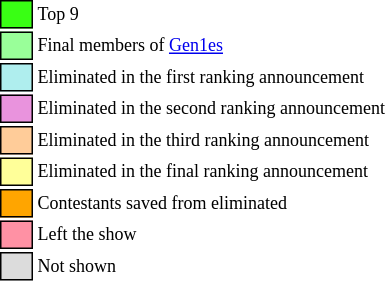<table class="toccolours" style="font-size: 75%; white-space: nowrap;">
<tr>
<td style="background:#39FF14; border: 1px solid black">      </td>
<td>Top 9</td>
</tr>
<tr>
<td style="background:#99FF99; border: 1px solid black">      </td>
<td>Final members of <a href='#'>Gen1es</a></td>
</tr>
<tr>
<td style="background:#AFEEEE; border: 1px solid black">      </td>
<td>Eliminated in the first ranking announcement</td>
</tr>
<tr>
<td style="background:#E993DD; border: 1px solid black">      </td>
<td>Eliminated in the second ranking announcement</td>
</tr>
<tr>
<td style="background:#FFCC99; border: 1px solid black">      </td>
<td>Eliminated in the third ranking announcement</td>
</tr>
<tr>
<td style="background:#FFFF99; border: 1px solid black">      </td>
<td>Eliminated in the final ranking announcement</td>
</tr>
<tr>
<td style="background:#FFA500; border: 1px solid black">      </td>
<td>Contestants saved from eliminated</td>
</tr>
<tr>
<td style="background:#FF91A4; border: 1px solid black">      </td>
<td>Left the show</td>
</tr>
<tr>
<td style="background:#DCDCDC; border: 1px solid black">      </td>
<td>Not shown</td>
</tr>
</table>
